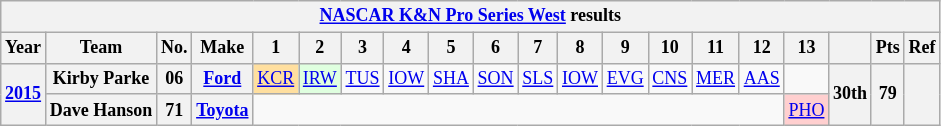<table class="wikitable" style="text-align:center; font-size:75%">
<tr>
<th colspan=23><a href='#'>NASCAR K&N Pro Series West</a> results</th>
</tr>
<tr>
<th>Year</th>
<th>Team</th>
<th>No.</th>
<th>Make</th>
<th>1</th>
<th>2</th>
<th>3</th>
<th>4</th>
<th>5</th>
<th>6</th>
<th>7</th>
<th>8</th>
<th>9</th>
<th>10</th>
<th>11</th>
<th>12</th>
<th>13</th>
<th></th>
<th>Pts</th>
<th>Ref</th>
</tr>
<tr>
<th rowspan=2><a href='#'>2015</a></th>
<th>Kirby Parke</th>
<th>06</th>
<th><a href='#'>Ford</a></th>
<td style="background:#FFDF9F;"><a href='#'>KCR</a><br></td>
<td style="background:#DFFFDF;"><a href='#'>IRW</a><br></td>
<td><a href='#'>TUS</a></td>
<td><a href='#'>IOW</a></td>
<td><a href='#'>SHA</a></td>
<td><a href='#'>SON</a></td>
<td><a href='#'>SLS</a></td>
<td><a href='#'>IOW</a></td>
<td><a href='#'>EVG</a></td>
<td><a href='#'>CNS</a></td>
<td><a href='#'>MER</a></td>
<td><a href='#'>AAS</a></td>
<td></td>
<th rowspan=2>30th</th>
<th rowspan=2>79</th>
<th rowspan=2></th>
</tr>
<tr>
<th>Dave Hanson</th>
<th>71</th>
<th><a href='#'>Toyota</a></th>
<td colspan=12></td>
<td style="background:#FFCFCF;"><a href='#'>PHO</a><br></td>
</tr>
</table>
